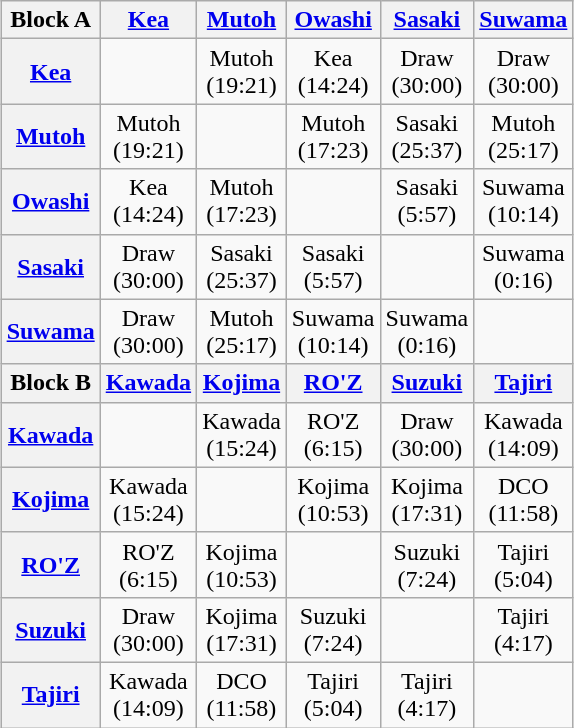<table class="wikitable" style="margin: 1em auto 1em auto;text-align:center">
<tr>
<th>Block A</th>
<th><a href='#'>Kea</a></th>
<th><a href='#'>Mutoh</a></th>
<th><a href='#'>Owashi</a></th>
<th><a href='#'>Sasaki</a></th>
<th><a href='#'>Suwama</a></th>
</tr>
<tr>
<th><a href='#'>Kea</a></th>
<td></td>
<td>Mutoh<br>(19:21)</td>
<td>Kea<br>(14:24)</td>
<td>Draw<br>(30:00)</td>
<td>Draw<br>(30:00)</td>
</tr>
<tr>
<th><a href='#'>Mutoh</a></th>
<td>Mutoh<br>(19:21)</td>
<td></td>
<td>Mutoh<br>(17:23)</td>
<td>Sasaki<br>(25:37)</td>
<td>Mutoh<br>(25:17)</td>
</tr>
<tr>
<th><a href='#'>Owashi</a></th>
<td>Kea<br>(14:24)</td>
<td>Mutoh<br>(17:23)</td>
<td></td>
<td>Sasaki<br>(5:57)</td>
<td>Suwama<br>(10:14)</td>
</tr>
<tr>
<th><a href='#'>Sasaki</a></th>
<td>Draw<br>(30:00)</td>
<td>Sasaki<br>(25:37)</td>
<td>Sasaki<br>(5:57)</td>
<td></td>
<td>Suwama<br>(0:16)</td>
</tr>
<tr>
<th><a href='#'>Suwama</a></th>
<td>Draw<br>(30:00)</td>
<td>Mutoh<br>(25:17)</td>
<td>Suwama<br>(10:14)</td>
<td>Suwama<br>(0:16)</td>
<td></td>
</tr>
<tr>
<th>Block B</th>
<th><a href='#'>Kawada</a></th>
<th><a href='#'>Kojima</a></th>
<th><a href='#'>RO'Z</a></th>
<th><a href='#'>Suzuki</a></th>
<th><a href='#'>Tajiri</a></th>
</tr>
<tr>
<th><a href='#'>Kawada</a></th>
<td></td>
<td>Kawada<br>(15:24)</td>
<td>RO'Z<br>(6:15)</td>
<td>Draw<br>(30:00)</td>
<td>Kawada<br>(14:09)</td>
</tr>
<tr>
<th><a href='#'>Kojima</a></th>
<td>Kawada<br>(15:24)</td>
<td></td>
<td>Kojima<br>(10:53)</td>
<td>Kojima<br>(17:31)</td>
<td>DCO<br>(11:58)</td>
</tr>
<tr>
<th><a href='#'>RO'Z</a></th>
<td>RO'Z<br>(6:15)</td>
<td>Kojima<br>(10:53)</td>
<td></td>
<td>Suzuki<br>(7:24)</td>
<td>Tajiri<br>(5:04)</td>
</tr>
<tr>
<th><a href='#'>Suzuki</a></th>
<td>Draw<br>(30:00)</td>
<td>Kojima<br>(17:31)</td>
<td>Suzuki<br>(7:24)</td>
<td></td>
<td>Tajiri<br>(4:17)</td>
</tr>
<tr>
<th><a href='#'>Tajiri</a></th>
<td>Kawada<br>(14:09)</td>
<td>DCO<br>(11:58)</td>
<td>Tajiri<br>(5:04)</td>
<td>Tajiri<br>(4:17)</td>
<td></td>
</tr>
</table>
